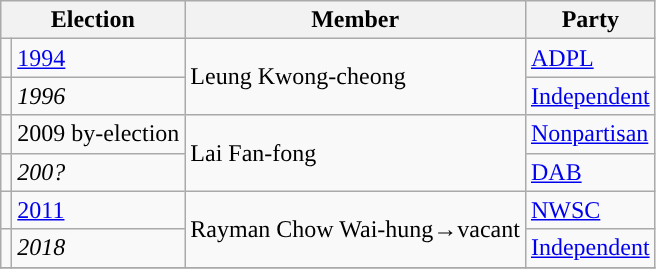<table class="wikitable">
<tr>
<th colspan="2">Election</th>
<th>Member</th>
<th>Party</th>
</tr>
<tr>
<td style="background-color: "></td>
<td><a href='#'>1994</a></td>
<td rowspan=2>Leung Kwong-cheong</td>
<td><a href='#'>ADPL</a></td>
</tr>
<tr>
<td style="background-color: "></td>
<td><em>1996</em></td>
<td><a href='#'>Independent</a></td>
</tr>
<tr>
<td style="background-color: "></td>
<td>2009 by-election</td>
<td rowspan=2>Lai Fan-fong</td>
<td><a href='#'>Nonpartisan</a></td>
</tr>
<tr>
<td style="background-color: "></td>
<td><em>200?</em></td>
<td><a href='#'>DAB</a></td>
</tr>
<tr>
<td style="background-color: "></td>
<td><a href='#'>2011</a></td>
<td rowspan=2>Rayman Chow Wai-hung→vacant</td>
<td><a href='#'>NWSC</a></td>
</tr>
<tr>
<td style="background-color: "></td>
<td><em>2018</em></td>
<td><a href='#'>Independent</a></td>
</tr>
<tr>
</tr>
</table>
